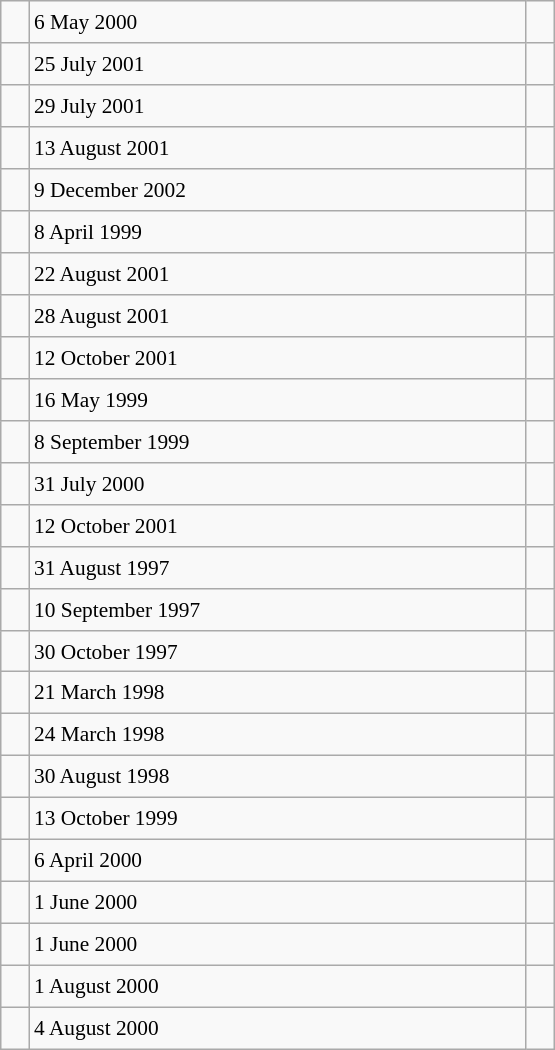<table class="wikitable" style="font-size: 89%; float: left; width: 26em; margin-right: 1em; height: 700px">
<tr>
<td></td>
<td>6 May 2000</td>
<td><small></small></td>
</tr>
<tr>
<td></td>
<td>25 July 2001</td>
<td><small></small></td>
</tr>
<tr>
<td></td>
<td>29 July 2001</td>
<td><small></small></td>
</tr>
<tr>
<td></td>
<td>13 August 2001</td>
<td><small></small></td>
</tr>
<tr>
<td></td>
<td>9 December 2002</td>
<td><small></small></td>
</tr>
<tr>
<td></td>
<td>8 April 1999</td>
<td><small></small></td>
</tr>
<tr>
<td></td>
<td>22 August 2001</td>
<td><small></small></td>
</tr>
<tr>
<td></td>
<td>28 August 2001</td>
<td><small></small></td>
</tr>
<tr>
<td></td>
<td>12 October 2001</td>
<td><small></small></td>
</tr>
<tr>
<td></td>
<td>16 May 1999</td>
<td><small></small></td>
</tr>
<tr>
<td></td>
<td>8 September 1999</td>
<td><small></small></td>
</tr>
<tr>
<td></td>
<td>31 July 2000</td>
<td><small></small></td>
</tr>
<tr>
<td></td>
<td>12 October 2001</td>
<td><small></small></td>
</tr>
<tr>
<td></td>
<td>31 August 1997</td>
<td><small></small></td>
</tr>
<tr>
<td></td>
<td>10 September 1997</td>
<td><small></small></td>
</tr>
<tr>
<td></td>
<td>30 October 1997</td>
<td><small></small></td>
</tr>
<tr>
<td></td>
<td>21 March 1998</td>
<td><small></small></td>
</tr>
<tr>
<td></td>
<td>24 March 1998</td>
<td><small></small></td>
</tr>
<tr>
<td></td>
<td>30 August 1998</td>
<td><small></small></td>
</tr>
<tr>
<td></td>
<td>13 October 1999</td>
<td><small></small></td>
</tr>
<tr>
<td></td>
<td>6 April 2000</td>
<td><small></small></td>
</tr>
<tr>
<td></td>
<td>1 June 2000</td>
<td><small></small></td>
</tr>
<tr>
<td></td>
<td>1 June 2000</td>
<td><small></small></td>
</tr>
<tr>
<td></td>
<td>1 August 2000</td>
<td><small></small></td>
</tr>
<tr>
<td></td>
<td>4 August 2000</td>
<td><small></small></td>
</tr>
</table>
